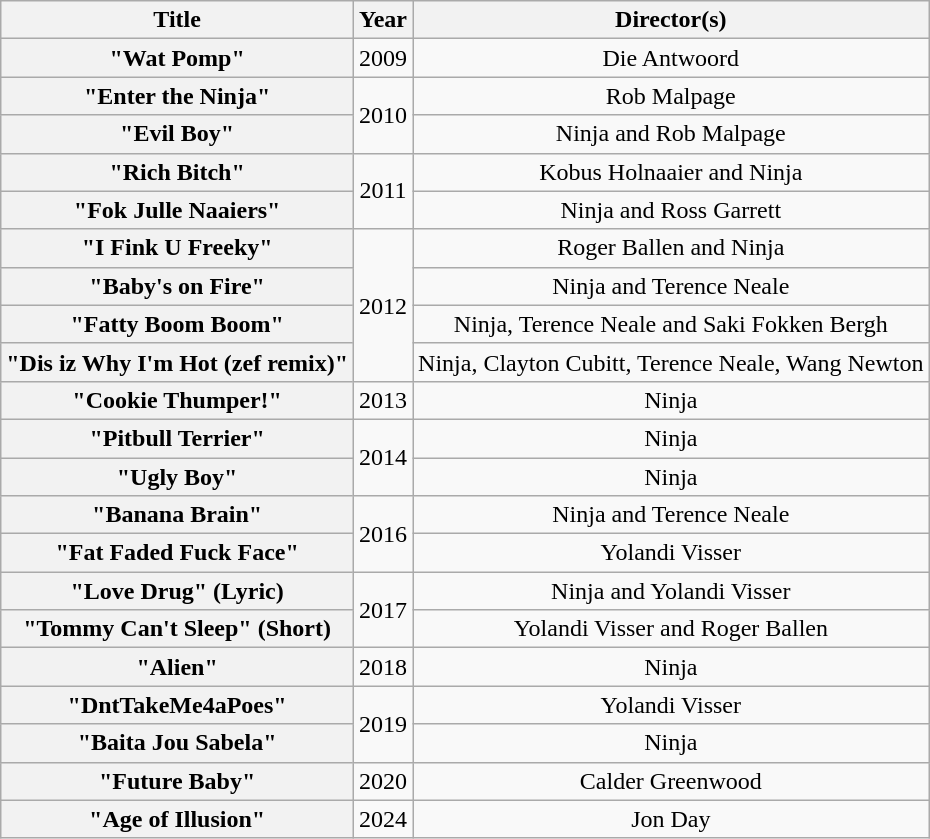<table class="wikitable plainrowheaders" style="text-align:center;">
<tr>
<th scope="col">Title</th>
<th scope="col">Year</th>
<th scope="col">Director(s)</th>
</tr>
<tr>
<th scope="row">"Wat Pomp"</th>
<td>2009</td>
<td>Die Antwoord</td>
</tr>
<tr>
<th scope="row">"Enter the Ninja"</th>
<td rowspan="2">2010</td>
<td>Rob Malpage</td>
</tr>
<tr>
<th scope="row">"Evil Boy"</th>
<td>Ninja and Rob Malpage</td>
</tr>
<tr>
<th scope="row">"Rich Bitch"</th>
<td rowspan="2">2011</td>
<td>Kobus Holnaaier and Ninja</td>
</tr>
<tr>
<th scope="row">"Fok Julle Naaiers"</th>
<td>Ninja and Ross Garrett</td>
</tr>
<tr>
<th scope="row">"I Fink U Freeky"</th>
<td rowspan="4">2012</td>
<td>Roger Ballen and Ninja</td>
</tr>
<tr>
<th scope="row">"Baby's on Fire"</th>
<td>Ninja and Terence Neale</td>
</tr>
<tr>
<th scope="row">"Fatty Boom Boom"</th>
<td>Ninja, Terence Neale and Saki Fokken Bergh</td>
</tr>
<tr>
<th scope="row">"Dis iz Why I'm Hot (zef remix)"</th>
<td>Ninja, Clayton Cubitt, Terence Neale, Wang Newton</td>
</tr>
<tr>
<th scope="row">"Cookie Thumper!"</th>
<td>2013</td>
<td>Ninja</td>
</tr>
<tr>
<th scope="row">"Pitbull Terrier"</th>
<td rowspan="2">2014</td>
<td>Ninja</td>
</tr>
<tr>
<th scope="row">"Ugly Boy"</th>
<td>Ninja</td>
</tr>
<tr>
<th scope="row">"Banana Brain"</th>
<td rowspan="2">2016</td>
<td>Ninja and Terence Neale</td>
</tr>
<tr>
<th scope="row">"Fat Faded Fuck Face"</th>
<td>Yolandi Visser</td>
</tr>
<tr>
<th scope="row">"Love Drug" (Lyric)</th>
<td rowspan="2">2017</td>
<td>Ninja and Yolandi Visser</td>
</tr>
<tr>
<th scope="row">"Tommy Can't Sleep" (Short)</th>
<td>Yolandi Visser and Roger Ballen</td>
</tr>
<tr>
<th scope="row">"Alien"</th>
<td>2018</td>
<td>Ninja</td>
</tr>
<tr>
<th scope="row">"DntTakeMe4aPoes"</th>
<td rowspan="2">2019</td>
<td>Yolandi Visser</td>
</tr>
<tr>
<th scope="row">"Baita Jou Sabela"</th>
<td>Ninja</td>
</tr>
<tr>
<th scope="row">"Future Baby"</th>
<td>2020</td>
<td>Calder Greenwood</td>
</tr>
<tr>
<th scope="row">"Age of Illusion"</th>
<td>2024</td>
<td>Jon Day</td>
</tr>
</table>
